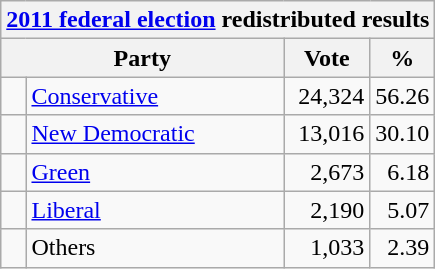<table class="wikitable">
<tr>
<th colspan="4"><a href='#'>2011 federal election</a> redistributed results</th>
</tr>
<tr>
<th bgcolor="#DDDDFF" width="130px" colspan="2">Party</th>
<th bgcolor="#DDDDFF" width="50px">Vote</th>
<th bgcolor="#DDDDFF" width="30px">%</th>
</tr>
<tr>
<td> </td>
<td><a href='#'>Conservative</a></td>
<td align="right">24,324</td>
<td align="right">56.26</td>
</tr>
<tr>
<td> </td>
<td><a href='#'>New Democratic</a></td>
<td align="right">13,016</td>
<td align="right">30.10</td>
</tr>
<tr>
<td> </td>
<td><a href='#'>Green</a></td>
<td align="right">2,673</td>
<td align="right">6.18</td>
</tr>
<tr>
<td> </td>
<td><a href='#'>Liberal</a></td>
<td align="right">2,190</td>
<td align="right">5.07</td>
</tr>
<tr>
<td> </td>
<td>Others</td>
<td align="right">1,033</td>
<td align="right">2.39</td>
</tr>
</table>
